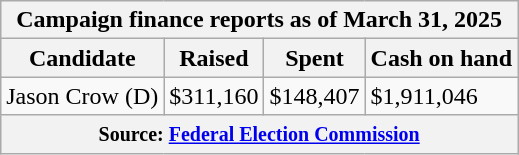<table class="wikitable sortable">
<tr>
<th colspan=4>Campaign finance reports as of March 31, 2025</th>
</tr>
<tr style="text-align:center;">
<th>Candidate</th>
<th>Raised</th>
<th>Spent</th>
<th>Cash on hand</th>
</tr>
<tr>
<td>Jason Crow (D)</td>
<td>$311,160</td>
<td>$148,407</td>
<td>$1,911,046</td>
</tr>
<tr>
<th colspan="4"><small>Source: <a href='#'>Federal Election Commission</a></small></th>
</tr>
</table>
